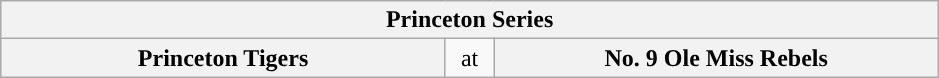<table class="wikitable">
<tr>
<th style="width: 604px;" colspan=3>Princeton Series</th>
</tr>
<tr>
<th style="width: 289px; ">Princeton Tigers</th>
<td style="width: 25px; text-align:center">at</td>
<th style="width: 289px; ">No. 9 Ole Miss Rebels</th>
</tr>
</table>
